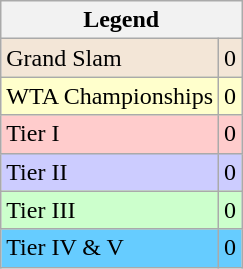<table class="wikitable sortable mw-collapsible mw-collapsed">
<tr>
<th colspan=2>Legend</th>
</tr>
<tr style="background:#f3e6d7;">
<td>Grand Slam</td>
<td align="center">0</td>
</tr>
<tr style="background:#ffc;">
<td>WTA Championships</td>
<td align="center">0</td>
</tr>
<tr bgcolor="#ffcccc">
<td>Tier I</td>
<td align="center">0</td>
</tr>
<tr bgcolor="#ccccff">
<td>Tier II</td>
<td align="center">0</td>
</tr>
<tr bgcolor="#CCFFCC">
<td>Tier III</td>
<td align="center">0</td>
</tr>
<tr bgcolor="#66CCFF">
<td>Tier IV & V</td>
<td align="center">0</td>
</tr>
</table>
